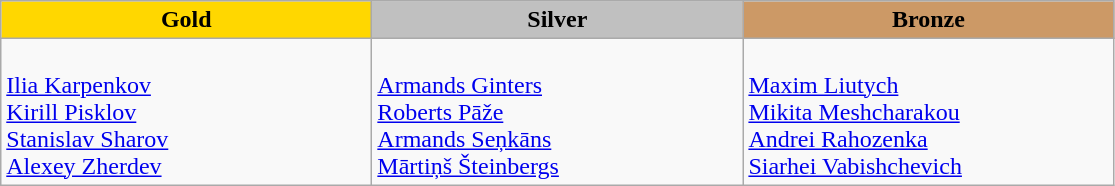<table class="wikitable">
<tr align="center">
<td style="width: 15em; background: gold"><strong>Gold</strong></td>
<td style="width: 15em; background: silver"><strong>Silver</strong></td>
<td style="width: 15em; background: #CC9966"><strong>Bronze</strong></td>
</tr>
<tr>
<td><br><a href='#'>Ilia Karpenkov</a><br><a href='#'>Kirill Pisklov</a><br><a href='#'>Stanislav Sharov</a><br><a href='#'>Alexey Zherdev</a></td>
<td><br><a href='#'>Armands Ginters</a><br><a href='#'>Roberts Pāže</a><br><a href='#'>Armands Seņkāns</a><br><a href='#'>Mārtiņš Šteinbergs</a></td>
<td><br><a href='#'>Maxim Liutych</a><br><a href='#'>Mikita Meshcharakou</a><br><a href='#'>Andrei Rahozenka</a><br><a href='#'>Siarhei Vabishchevich</a></td>
</tr>
</table>
